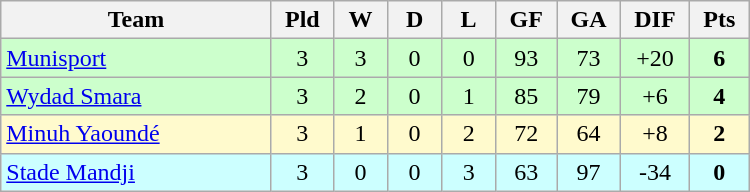<table class=wikitable style="text-align:center" width=500>
<tr>
<th width=25%>Team</th>
<th width=5%>Pld</th>
<th width=5%>W</th>
<th width=5%>D</th>
<th width=5%>L</th>
<th width=5%>GF</th>
<th width=5%>GA</th>
<th width=5%>DIF</th>
<th width=5%>Pts</th>
</tr>
<tr bgcolor=#ccffcc>
<td align="left"> <a href='#'>Munisport</a></td>
<td>3</td>
<td>3</td>
<td>0</td>
<td>0</td>
<td>93</td>
<td>73</td>
<td>+20</td>
<td><strong>6</strong></td>
</tr>
<tr bgcolor=#ccffcc>
<td align="left"> <a href='#'>Wydad Smara</a></td>
<td>3</td>
<td>2</td>
<td>0</td>
<td>1</td>
<td>85</td>
<td>79</td>
<td>+6</td>
<td><strong>4</strong></td>
</tr>
<tr bgcolor=#fffacd>
<td align="left"> <a href='#'>Minuh Yaoundé</a></td>
<td>3</td>
<td>1</td>
<td>0</td>
<td>2</td>
<td>72</td>
<td>64</td>
<td>+8</td>
<td><strong>2</strong></td>
</tr>
<tr bgcolor=#ccffff>
<td align="left"> <a href='#'>Stade Mandji</a></td>
<td>3</td>
<td>0</td>
<td>0</td>
<td>3</td>
<td>63</td>
<td>97</td>
<td>-34</td>
<td><strong>0</strong></td>
</tr>
</table>
